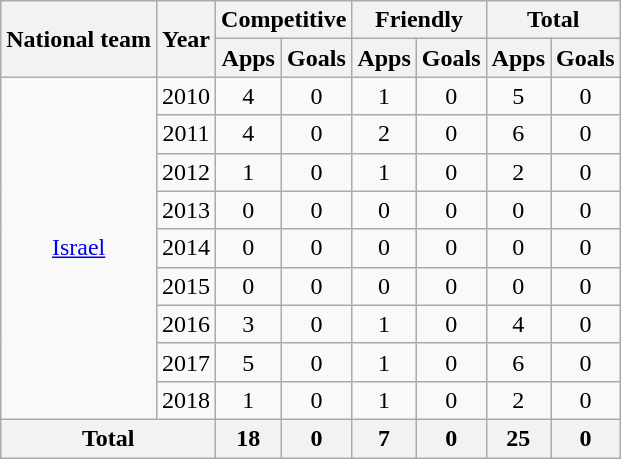<table class="wikitable" style="text-align:center">
<tr>
<th rowspan="2">National team</th>
<th rowspan="2">Year</th>
<th colspan="2">Competitive</th>
<th colspan="2">Friendly</th>
<th colspan="2">Total</th>
</tr>
<tr>
<th>Apps</th>
<th>Goals</th>
<th>Apps</th>
<th>Goals</th>
<th>Apps</th>
<th>Goals</th>
</tr>
<tr>
<td rowspan="9"><a href='#'>Israel</a></td>
<td>2010</td>
<td>4</td>
<td>0</td>
<td>1</td>
<td>0</td>
<td>5</td>
<td>0</td>
</tr>
<tr>
<td>2011</td>
<td>4</td>
<td>0</td>
<td>2</td>
<td>0</td>
<td>6</td>
<td>0</td>
</tr>
<tr>
<td>2012</td>
<td>1</td>
<td>0</td>
<td>1</td>
<td>0</td>
<td>2</td>
<td>0</td>
</tr>
<tr>
<td>2013</td>
<td>0</td>
<td>0</td>
<td>0</td>
<td>0</td>
<td>0</td>
<td>0</td>
</tr>
<tr>
<td>2014</td>
<td>0</td>
<td>0</td>
<td>0</td>
<td>0</td>
<td>0</td>
<td>0</td>
</tr>
<tr>
<td>2015</td>
<td>0</td>
<td>0</td>
<td>0</td>
<td>0</td>
<td>0</td>
<td>0</td>
</tr>
<tr>
<td>2016</td>
<td>3</td>
<td>0</td>
<td>1</td>
<td>0</td>
<td>4</td>
<td>0</td>
</tr>
<tr>
<td>2017</td>
<td>5</td>
<td>0</td>
<td>1</td>
<td>0</td>
<td>6</td>
<td>0</td>
</tr>
<tr>
<td>2018</td>
<td>1</td>
<td>0</td>
<td>1</td>
<td>0</td>
<td>2</td>
<td>0</td>
</tr>
<tr>
<th colspan="2">Total</th>
<th>18</th>
<th>0</th>
<th>7</th>
<th>0</th>
<th>25</th>
<th>0</th>
</tr>
</table>
